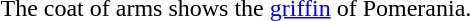<table>
<tr valign=top>
<td></td>
<td>The coat of arms shows the <a href='#'>griffin</a> of Pomerania.</td>
</tr>
</table>
